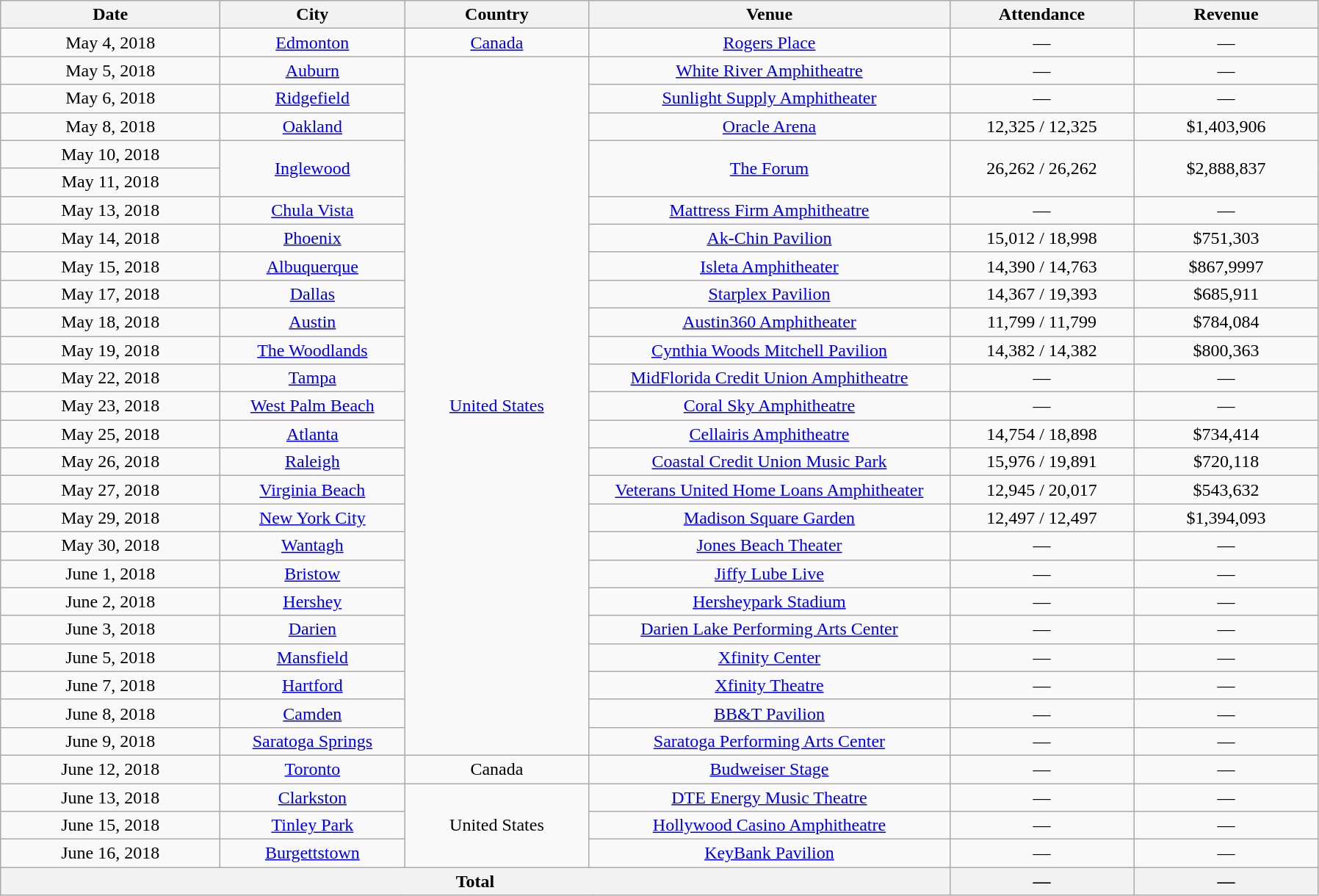<table class="wikitable" style="text-align:center;">
<tr>
<th scope="col" style="width:12em;">Date</th>
<th scope="col" style="width:10em;">City</th>
<th scope="col" style="width:10em;">Country</th>
<th scope="col" style="width:20em;">Venue</th>
<th scope="col" style="width:10em;">Attendance</th>
<th scope="col" style="width:10em;">Revenue</th>
</tr>
<tr>
<td>May 4, 2018</td>
<td><a href='#'>Edmonton</a></td>
<td><a href='#'>Canada</a></td>
<td><a href='#'>Rogers Place</a></td>
<td>—</td>
<td>—</td>
</tr>
<tr>
<td>May 5, 2018</td>
<td><a href='#'>Auburn</a></td>
<td rowspan="25"><a href='#'>United States</a></td>
<td><a href='#'>White River Amphitheatre</a></td>
<td>—</td>
<td>—</td>
</tr>
<tr>
<td>May 6, 2018</td>
<td><a href='#'>Ridgefield</a></td>
<td><a href='#'>Sunlight Supply Amphitheater</a></td>
<td>—</td>
<td>—</td>
</tr>
<tr>
<td>May 8, 2018</td>
<td><a href='#'>Oakland</a></td>
<td><a href='#'>Oracle Arena</a></td>
<td>12,325 / 12,325</td>
<td>$1,403,906</td>
</tr>
<tr>
<td>May 10, 2018</td>
<td rowspan="2"><a href='#'>Inglewood</a></td>
<td rowspan="2"><a href='#'>The Forum</a></td>
<td rowspan="2">26,262 / 26,262</td>
<td rowspan="2">$2,888,837</td>
</tr>
<tr>
<td>May 11, 2018</td>
</tr>
<tr>
<td>May 13, 2018</td>
<td><a href='#'>Chula Vista</a></td>
<td><a href='#'>Mattress Firm Amphitheatre</a></td>
<td>—</td>
<td>—</td>
</tr>
<tr>
<td>May 14, 2018</td>
<td><a href='#'>Phoenix</a></td>
<td><a href='#'>Ak-Chin Pavilion</a></td>
<td>15,012 / 18,998</td>
<td>$751,303</td>
</tr>
<tr>
<td>May 15, 2018</td>
<td><a href='#'>Albuquerque</a></td>
<td><a href='#'>Isleta Amphitheater</a></td>
<td>14,390 / 14,763</td>
<td>$867,9997</td>
</tr>
<tr>
<td>May 17, 2018</td>
<td><a href='#'>Dallas</a></td>
<td><a href='#'>Starplex Pavilion</a></td>
<td>14,367 / 19,393</td>
<td>$685,911</td>
</tr>
<tr>
<td>May 18, 2018</td>
<td><a href='#'>Austin</a></td>
<td><a href='#'>Austin360 Amphitheater</a></td>
<td>11,799 / 11,799</td>
<td>$784,084</td>
</tr>
<tr>
<td>May 19, 2018</td>
<td><a href='#'>The Woodlands</a></td>
<td><a href='#'>Cynthia Woods Mitchell Pavilion</a></td>
<td>14,382 / 14,382</td>
<td>$800,363</td>
</tr>
<tr>
<td>May 22, 2018</td>
<td><a href='#'>Tampa</a></td>
<td><a href='#'>MidFlorida Credit Union Amphitheatre</a></td>
<td>—</td>
<td>—</td>
</tr>
<tr>
<td>May 23, 2018</td>
<td><a href='#'>West Palm Beach</a></td>
<td><a href='#'>Coral Sky Amphitheatre</a></td>
<td>—</td>
<td>—</td>
</tr>
<tr>
<td>May 25, 2018</td>
<td><a href='#'>Atlanta</a></td>
<td><a href='#'>Cellairis Amphitheatre</a></td>
<td>14,754 / 18,898</td>
<td>$734,414</td>
</tr>
<tr>
<td>May 26, 2018</td>
<td><a href='#'>Raleigh</a></td>
<td><a href='#'>Coastal Credit Union Music Park</a></td>
<td>15,976 / 19,891</td>
<td>$720,118</td>
</tr>
<tr>
<td>May 27, 2018</td>
<td><a href='#'>Virginia Beach</a></td>
<td><a href='#'>Veterans United Home Loans Amphitheater</a></td>
<td>12,945 / 20,017</td>
<td>$543,632</td>
</tr>
<tr>
<td>May 29, 2018</td>
<td><a href='#'>New York City</a></td>
<td><a href='#'>Madison Square Garden</a></td>
<td>12,497 / 12,497</td>
<td>$1,394,093</td>
</tr>
<tr>
<td>May 30, 2018</td>
<td><a href='#'>Wantagh</a></td>
<td><a href='#'>Jones Beach Theater</a></td>
<td>—</td>
<td>—</td>
</tr>
<tr>
<td>June 1, 2018</td>
<td><a href='#'>Bristow</a></td>
<td><a href='#'>Jiffy Lube Live</a></td>
<td>—</td>
<td>—</td>
</tr>
<tr>
<td>June 2, 2018</td>
<td><a href='#'>Hershey</a></td>
<td><a href='#'>Hersheypark Stadium</a></td>
<td>—</td>
<td>—</td>
</tr>
<tr>
<td>June 3, 2018</td>
<td><a href='#'>Darien</a></td>
<td><a href='#'>Darien Lake Performing Arts Center</a></td>
<td>—</td>
<td>—</td>
</tr>
<tr>
<td>June 5, 2018</td>
<td><a href='#'>Mansfield</a></td>
<td><a href='#'>Xfinity Center</a></td>
<td>—</td>
<td>—</td>
</tr>
<tr>
<td>June 7, 2018</td>
<td><a href='#'>Hartford</a></td>
<td><a href='#'>Xfinity Theatre</a></td>
<td>—</td>
<td>—</td>
</tr>
<tr>
<td>June 8, 2018</td>
<td><a href='#'>Camden</a></td>
<td><a href='#'>BB&T Pavilion</a></td>
<td>—</td>
<td>—</td>
</tr>
<tr>
<td>June 9, 2018</td>
<td><a href='#'>Saratoga Springs</a></td>
<td><a href='#'>Saratoga Performing Arts Center</a></td>
<td>—</td>
<td>—</td>
</tr>
<tr>
<td>June 12, 2018</td>
<td><a href='#'>Toronto</a></td>
<td>Canada</td>
<td><a href='#'>Budweiser Stage</a></td>
<td>—</td>
<td>—</td>
</tr>
<tr>
<td>June 13, 2018</td>
<td><a href='#'>Clarkston</a></td>
<td rowspan="3">United States</td>
<td><a href='#'>DTE Energy Music Theatre</a></td>
<td>—</td>
<td>—</td>
</tr>
<tr>
<td>June 15, 2018</td>
<td><a href='#'>Tinley Park</a></td>
<td><a href='#'>Hollywood Casino Amphitheatre</a></td>
<td>—</td>
<td>—</td>
</tr>
<tr>
<td>June 16, 2018</td>
<td><a href='#'>Burgettstown</a></td>
<td><a href='#'>KeyBank Pavilion</a></td>
<td>—</td>
<td>—</td>
</tr>
<tr>
<th colspan="4">Total</th>
<th>—</th>
<th>—</th>
</tr>
</table>
